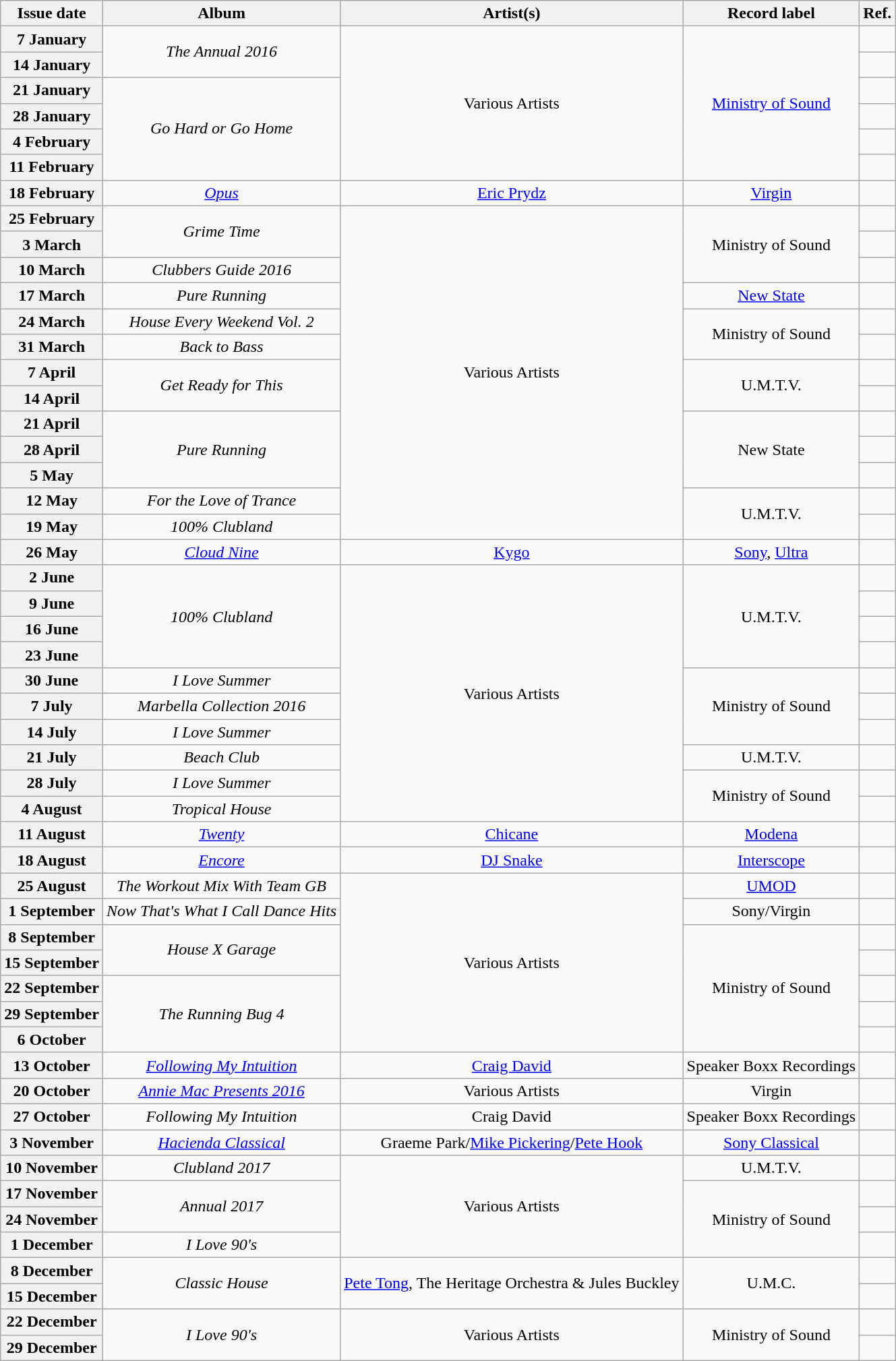<table class="wikitable plainrowheaders">
<tr>
<th scope="col">Issue date</th>
<th scope="col">Album</th>
<th scope="col">Artist(s)</th>
<th scope="col">Record label</th>
<th scope="col">Ref.</th>
</tr>
<tr>
<th scope="row">7 January</th>
<td align="center" rowspan="2"><em>The Annual 2016</em></td>
<td align="center" rowspan="6">Various Artists</td>
<td align="center" rowspan="6"><a href='#'>Ministry of Sound</a></td>
<td align="center"></td>
</tr>
<tr>
<th scope="row">14 January</th>
<td align="center"></td>
</tr>
<tr>
<th scope="row">21 January</th>
<td align="center" rowspan="4"><em>Go Hard or Go Home</em></td>
<td align="center"></td>
</tr>
<tr>
<th scope="row">28 January</th>
<td align="center"></td>
</tr>
<tr>
<th scope="row">4 February</th>
<td align="center"></td>
</tr>
<tr>
<th scope="row">11 February</th>
<td align="center"></td>
</tr>
<tr>
<th scope="row">18 February</th>
<td align="center"><em><a href='#'>Opus</a></em></td>
<td align="center"><a href='#'>Eric Prydz</a></td>
<td align="center"><a href='#'>Virgin</a></td>
<td align="center"></td>
</tr>
<tr>
<th scope="row">25 February</th>
<td align="center" rowspan="2"><em>Grime Time</em></td>
<td align="center" rowspan="13">Various Artists</td>
<td align="center" rowspan="3">Ministry of Sound</td>
<td align="center"></td>
</tr>
<tr>
<th scope="row">3 March</th>
<td align="center"></td>
</tr>
<tr>
<th scope="row">10 March</th>
<td align="center"><em>Clubbers Guide 2016</em></td>
<td align="center"></td>
</tr>
<tr>
<th scope="row">17 March</th>
<td align="center"><em>Pure Running</em></td>
<td align="center"><a href='#'>New State</a></td>
<td align="center"></td>
</tr>
<tr>
<th scope="row">24 March</th>
<td align="center"><em>House Every Weekend Vol. 2</em></td>
<td align="center" rowspan="2">Ministry of Sound</td>
<td align="center"></td>
</tr>
<tr>
<th scope="row">31 March</th>
<td align="center"><em>Back to Bass</em></td>
<td align="center"></td>
</tr>
<tr>
<th scope="row">7 April</th>
<td align="center" rowspan="2"><em>Get Ready for This</em></td>
<td align="center" rowspan="2">U.M.T.V.</td>
<td align="center"></td>
</tr>
<tr>
<th scope="row">14 April</th>
<td align="center"></td>
</tr>
<tr>
<th scope="row">21 April</th>
<td align="center" rowspan="3"><em>Pure Running</em></td>
<td align="center" rowspan="3">New State</td>
<td align="center"></td>
</tr>
<tr>
<th scope="row">28 April</th>
<td align="center"></td>
</tr>
<tr>
<th scope="row">5 May</th>
<td align="center"></td>
</tr>
<tr>
<th scope="row">12 May</th>
<td align="center"><em>For the Love of Trance</em></td>
<td align="center" rowspan="2">U.M.T.V.</td>
<td align="center"></td>
</tr>
<tr>
<th scope="row">19 May</th>
<td align="center"><em>100% Clubland</em></td>
<td align="center"></td>
</tr>
<tr>
<th scope="row">26 May</th>
<td align="center"><em><a href='#'>Cloud Nine</a></em></td>
<td align="center"><a href='#'>Kygo</a></td>
<td align="center"><a href='#'>Sony</a>, <a href='#'>Ultra</a></td>
<td align="center"></td>
</tr>
<tr>
<th scope="row">2 June</th>
<td align="center" rowspan="4"><em>100% Clubland</em></td>
<td align="center" rowspan="10">Various Artists</td>
<td align="center" rowspan="4">U.M.T.V.</td>
<td align="center"></td>
</tr>
<tr>
<th scope="row">9 June</th>
<td align="center"></td>
</tr>
<tr>
<th scope="row">16 June</th>
<td align="center"></td>
</tr>
<tr>
<th scope="row">23 June</th>
<td align="center"></td>
</tr>
<tr>
<th scope="row">30 June</th>
<td align="center"><em>I Love Summer</em></td>
<td align="center" rowspan="3">Ministry of Sound</td>
<td align="center"></td>
</tr>
<tr>
<th scope="row">7 July</th>
<td align="center"><em>Marbella Collection 2016</em></td>
<td align="center"></td>
</tr>
<tr>
<th scope="row">14 July</th>
<td align="center"><em>I Love Summer</em></td>
<td align="center"></td>
</tr>
<tr>
<th scope="row">21 July</th>
<td align="center"><em>Beach Club</em></td>
<td align="center">U.M.T.V.</td>
<td align="center"></td>
</tr>
<tr>
<th scope="row">28 July</th>
<td align="center"><em>I Love Summer</em></td>
<td align="center" rowspan="2">Ministry of Sound</td>
<td align="center"></td>
</tr>
<tr>
<th scope="row">4 August</th>
<td align="center"><em>Tropical House</em></td>
<td align="center"></td>
</tr>
<tr>
<th scope="row">11 August</th>
<td align="center"><em><a href='#'>Twenty</a></em></td>
<td align="center"><a href='#'>Chicane</a></td>
<td align="center"><a href='#'>Modena</a></td>
<td align="center"></td>
</tr>
<tr>
<th scope="row">18 August</th>
<td align="center"><em><a href='#'>Encore</a></em></td>
<td align="center"><a href='#'>DJ Snake</a></td>
<td align="center"><a href='#'>Interscope</a></td>
<td align="center"></td>
</tr>
<tr>
<th scope="row">25 August</th>
<td align="center"><em>The Workout Mix With Team GB</em></td>
<td align="center" rowspan="7">Various Artists</td>
<td align="center"><a href='#'>UMOD</a></td>
<td align="center"></td>
</tr>
<tr>
<th scope="row">1 September</th>
<td align="center"><em>Now That's What I Call Dance Hits</em></td>
<td align="center">Sony/Virgin</td>
<td align="center"></td>
</tr>
<tr>
<th scope="row">8 September</th>
<td align="center" rowspan="2"><em>House X Garage</em></td>
<td align="center" rowspan="5">Ministry of Sound</td>
<td align="center"></td>
</tr>
<tr>
<th scope="row">15 September</th>
<td align="center"></td>
</tr>
<tr>
<th scope="row">22 September</th>
<td align="center" rowspan="3"><em>The Running Bug 4</em></td>
<td align="center"></td>
</tr>
<tr>
<th scope="row">29 September</th>
<td align="center"></td>
</tr>
<tr>
<th scope="row">6 October</th>
<td align="center"></td>
</tr>
<tr>
<th scope="row">13 October</th>
<td align="center"><em><a href='#'>Following My Intuition</a></em></td>
<td align="center"><a href='#'>Craig David</a></td>
<td align="center">Speaker Boxx Recordings</td>
<td align="center"></td>
</tr>
<tr>
<th scope="row">20 October</th>
<td align="center"><em><a href='#'>Annie Mac Presents 2016</a></em></td>
<td align="center">Various Artists</td>
<td align="center">Virgin</td>
<td align="center"></td>
</tr>
<tr>
<th scope="row">27 October</th>
<td align="center"><em>Following My Intuition</em></td>
<td align="center">Craig David</td>
<td align="center">Speaker Boxx Recordings</td>
<td align="center"></td>
</tr>
<tr>
<th scope="row">3 November</th>
<td align="center"><em><a href='#'>Hacienda Classical</a></em></td>
<td align="center">Graeme Park/<a href='#'>Mike Pickering</a>/<a href='#'>Pete Hook</a></td>
<td align="center"><a href='#'>Sony Classical</a></td>
<td align="center"></td>
</tr>
<tr>
<th scope="row">10 November</th>
<td align="center"><em>Clubland 2017</em></td>
<td align="center" rowspan="4">Various Artists</td>
<td align="center">U.M.T.V.</td>
<td align="center"></td>
</tr>
<tr>
<th scope="row">17 November</th>
<td align="center" rowspan="2"><em>Annual 2017</em></td>
<td align="center" rowspan="3">Ministry of Sound</td>
<td align="center"></td>
</tr>
<tr>
<th scope="row">24 November</th>
<td align="center"></td>
</tr>
<tr>
<th scope="row">1 December</th>
<td align="center"><em>I Love 90's</em></td>
<td align="center"></td>
</tr>
<tr>
<th scope="row">8 December</th>
<td align="center" rowspan="2"><em>Classic House</em></td>
<td align="center" rowspan="2"><a href='#'>Pete Tong</a>, The Heritage Orchestra & Jules Buckley</td>
<td align="center" rowspan="2">U.M.C.</td>
<td align="center"></td>
</tr>
<tr>
<th scope="row">15 December</th>
<td align="center"></td>
</tr>
<tr>
<th scope="row">22 December</th>
<td align="center" rowspan="3"><em>I Love 90's</em></td>
<td align="center" rowspan="3">Various Artists</td>
<td align="center" rowspan="3">Ministry of Sound</td>
<td align="center"></td>
</tr>
<tr>
<th scope="row">29 December</th>
<td align="center"></td>
</tr>
</table>
